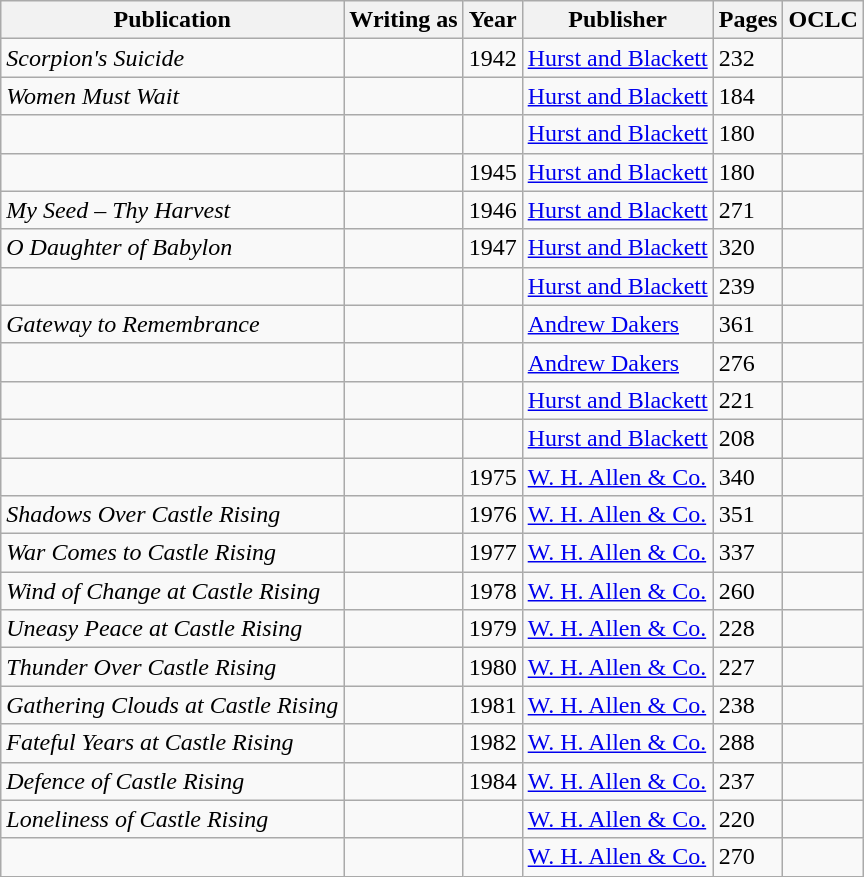<table class="wikitable plainrowheaders sortable" style="margin-right: 0;">
<tr>
<th scope="col">Publication</th>
<th scope="col">Writing as</th>
<th scope="col">Year</th>
<th scope="col">Publisher</th>
<th scope="col">Pages</th>
<th scope="col" class="unsortable">OCLC</th>
</tr>
<tr>
<td><em>Scorpion's Suicide</em></td>
<td></td>
<td>1942</td>
<td><a href='#'>Hurst and Blackett</a></td>
<td>232</td>
<td></td>
</tr>
<tr>
<td><em>Women Must Wait</em></td>
<td></td>
<td></td>
<td><a href='#'>Hurst and Blackett</a></td>
<td>184</td>
<td></td>
</tr>
<tr>
<td><em></em></td>
<td></td>
<td></td>
<td><a href='#'>Hurst and Blackett</a></td>
<td>180</td>
<td></td>
</tr>
<tr>
<td><em></em></td>
<td></td>
<td>1945</td>
<td><a href='#'>Hurst and Blackett</a></td>
<td>180</td>
<td></td>
</tr>
<tr>
<td><em>My Seed – Thy Harvest</em></td>
<td></td>
<td>1946</td>
<td><a href='#'>Hurst and Blackett</a></td>
<td>271</td>
<td></td>
</tr>
<tr>
<td><em>O Daughter of Babylon</em></td>
<td></td>
<td>1947</td>
<td><a href='#'>Hurst and Blackett</a></td>
<td>320</td>
<td></td>
</tr>
<tr>
<td><em></em></td>
<td></td>
<td></td>
<td><a href='#'>Hurst and Blackett</a></td>
<td>239</td>
<td></td>
</tr>
<tr>
<td><em>Gateway to Remembrance</em></td>
<td></td>
<td></td>
<td><a href='#'>Andrew Dakers</a></td>
<td>361</td>
<td></td>
</tr>
<tr>
<td><em></em></td>
<td></td>
<td></td>
<td><a href='#'>Andrew Dakers</a></td>
<td>276</td>
<td></td>
</tr>
<tr>
<td><em></em></td>
<td></td>
<td></td>
<td><a href='#'>Hurst and Blackett</a></td>
<td>221</td>
<td></td>
</tr>
<tr>
<td><em></em></td>
<td></td>
<td></td>
<td><a href='#'>Hurst and Blackett</a></td>
<td>208</td>
<td></td>
</tr>
<tr>
<td><em></em></td>
<td></td>
<td>1975</td>
<td><a href='#'>W. H. Allen & Co.</a></td>
<td>340</td>
<td></td>
</tr>
<tr>
<td><em>Shadows Over Castle Rising</em></td>
<td></td>
<td>1976</td>
<td><a href='#'>W. H. Allen & Co.</a></td>
<td>351</td>
<td></td>
</tr>
<tr>
<td><em>War Comes to Castle Rising</em></td>
<td></td>
<td>1977</td>
<td><a href='#'>W. H. Allen & Co.</a></td>
<td>337</td>
<td></td>
</tr>
<tr>
<td><em>Wind of Change at Castle Rising</em></td>
<td></td>
<td>1978</td>
<td><a href='#'>W. H. Allen & Co.</a></td>
<td>260</td>
<td></td>
</tr>
<tr>
<td><em>Uneasy Peace at Castle Rising</em></td>
<td></td>
<td>1979</td>
<td><a href='#'>W. H. Allen & Co.</a></td>
<td>228</td>
<td></td>
</tr>
<tr>
<td><em>Thunder Over Castle Rising</em></td>
<td></td>
<td>1980</td>
<td><a href='#'>W. H. Allen & Co.</a></td>
<td>227</td>
<td></td>
</tr>
<tr>
<td><em>Gathering Clouds at Castle Rising</em></td>
<td></td>
<td>1981</td>
<td><a href='#'>W. H. Allen & Co.</a></td>
<td>238</td>
<td></td>
</tr>
<tr>
<td><em>Fateful Years at Castle Rising</em></td>
<td></td>
<td>1982</td>
<td><a href='#'>W. H. Allen & Co.</a></td>
<td>288</td>
<td></td>
</tr>
<tr>
<td><em>Defence of Castle Rising</em></td>
<td></td>
<td>1984</td>
<td><a href='#'>W. H. Allen & Co.</a></td>
<td>237</td>
<td></td>
</tr>
<tr>
<td><em>Loneliness of Castle Rising</em></td>
<td></td>
<td></td>
<td><a href='#'>W. H. Allen & Co.</a></td>
<td>220</td>
<td></td>
</tr>
<tr>
<td><em></em></td>
<td></td>
<td></td>
<td><a href='#'>W. H. Allen & Co.</a></td>
<td>270</td>
<td></td>
</tr>
</table>
